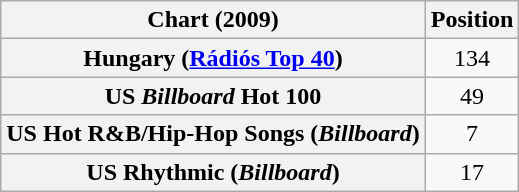<table class="wikitable plainrowheaders" style="text-align:center">
<tr>
<th>Chart (2009)</th>
<th>Position</th>
</tr>
<tr>
<th scope="row">Hungary (<a href='#'>Rádiós Top 40</a>)</th>
<td align="center">134</td>
</tr>
<tr>
<th scope="row">US <em>Billboard</em> Hot 100</th>
<td align="center">49</td>
</tr>
<tr>
<th scope="row">US Hot R&B/Hip-Hop Songs (<em>Billboard</em>)</th>
<td align="center">7</td>
</tr>
<tr>
<th scope="row">US Rhythmic (<em>Billboard</em>)</th>
<td align="center">17</td>
</tr>
</table>
